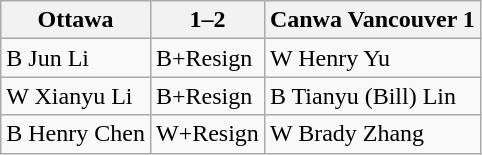<table class="wikitable">
<tr>
<th>Ottawa</th>
<th>1–2</th>
<th>Canwa Vancouver 1</th>
</tr>
<tr>
<td>B Jun Li</td>
<td>B+Resign</td>
<td>W Henry Yu</td>
</tr>
<tr>
<td>W Xianyu Li</td>
<td>B+Resign</td>
<td>B Tianyu (Bill) Lin</td>
</tr>
<tr>
<td>B Henry Chen</td>
<td>W+Resign</td>
<td>W Brady Zhang</td>
</tr>
</table>
